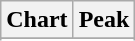<table class="wikitable sortable plainrowheaders" style="text-align:center">
<tr>
<th scope="col">Chart</th>
<th scope="col">Peak</th>
</tr>
<tr>
</tr>
<tr>
</tr>
<tr>
</tr>
<tr>
</tr>
<tr>
</tr>
<tr>
</tr>
<tr>
</tr>
</table>
